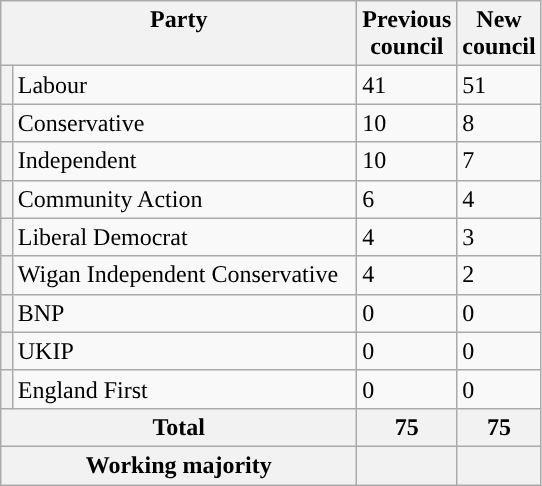<table class="wikitable">
<tr>
<th valign=top colspan="2" style="width: 230px">Party</th>
<th valign=top style="width: 30px">Previous council</th>
<th valign=top style="width: 30px">New council</th>
</tr>
<tr>
<th style="background-color: "></th>
<td>Labour</td>
<td>41</td>
<td>51</td>
</tr>
<tr>
<th style="background-color: "></th>
<td>Conservative</td>
<td>10</td>
<td>8</td>
</tr>
<tr>
<th style="background-color: "></th>
<td>Independent</td>
<td>10</td>
<td>7</td>
</tr>
<tr>
<th style="background-color: "></th>
<td>Community Action</td>
<td>6</td>
<td>4</td>
</tr>
<tr>
<th style="background-color: "></th>
<td>Liberal Democrat</td>
<td>4</td>
<td>3</td>
</tr>
<tr>
<th style="background-color: "></th>
<td>Wigan Independent Conservative</td>
<td>4</td>
<td>2</td>
</tr>
<tr>
<th style="background-color: "></th>
<td>BNP</td>
<td>0</td>
<td>0</td>
</tr>
<tr>
<th style="background-color: "></th>
<td>UKIP</td>
<td>0</td>
<td>0</td>
</tr>
<tr>
<th style="background-color: "></th>
<td>England First</td>
<td>0</td>
<td>0</td>
</tr>
<tr>
<th colspan=2>Total</th>
<th style="text-align: center">75</th>
<th colspan=3>75</th>
</tr>
<tr>
<th colspan=2>Working majority</th>
<th></th>
<th></th>
</tr>
</table>
